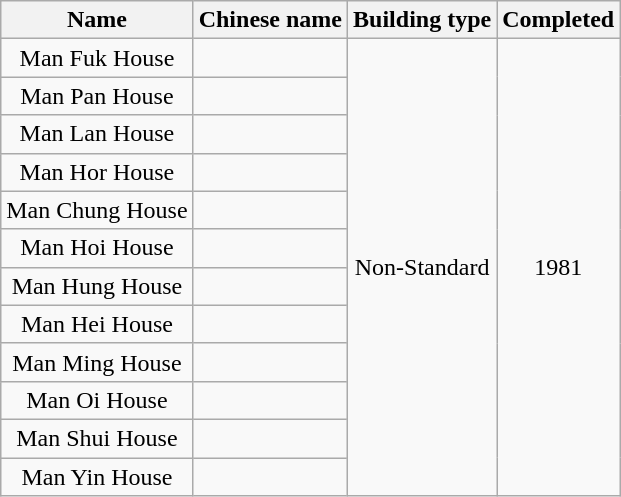<table class="wikitable" style="text-align: center">
<tr>
<th>Name</th>
<th>Chinese name</th>
<th>Building type</th>
<th>Completed</th>
</tr>
<tr>
<td>Man Fuk House</td>
<td></td>
<td rowspan="12">Non-Standard</td>
<td rowspan="12">1981</td>
</tr>
<tr>
<td>Man Pan House</td>
<td></td>
</tr>
<tr>
<td>Man Lan House</td>
<td></td>
</tr>
<tr>
<td>Man Hor House</td>
<td></td>
</tr>
<tr>
<td>Man Chung House</td>
<td></td>
</tr>
<tr>
<td>Man Hoi House</td>
<td></td>
</tr>
<tr>
<td>Man Hung House</td>
<td></td>
</tr>
<tr>
<td>Man Hei House</td>
<td></td>
</tr>
<tr>
<td>Man Ming House</td>
<td></td>
</tr>
<tr>
<td>Man Oi House</td>
<td></td>
</tr>
<tr>
<td>Man Shui House</td>
<td></td>
</tr>
<tr>
<td>Man Yin House</td>
<td></td>
</tr>
</table>
